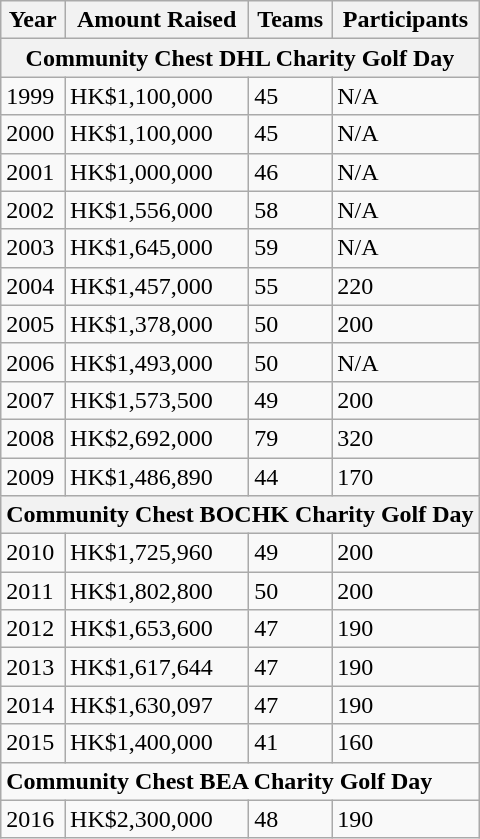<table class="wikitable">
<tr>
<th>Year</th>
<th>Amount Raised</th>
<th>Teams</th>
<th>Participants</th>
</tr>
<tr>
<th colspan=4>Community Chest DHL Charity Golf Day</th>
</tr>
<tr>
<td>1999</td>
<td>HK$1,100,000</td>
<td>45</td>
<td>N/A</td>
</tr>
<tr>
<td>2000</td>
<td>HK$1,100,000</td>
<td>45</td>
<td>N/A</td>
</tr>
<tr>
<td>2001</td>
<td>HK$1,000,000</td>
<td>46</td>
<td>N/A</td>
</tr>
<tr>
<td>2002</td>
<td>HK$1,556,000</td>
<td>58</td>
<td>N/A</td>
</tr>
<tr>
<td>2003</td>
<td>HK$1,645,000</td>
<td>59</td>
<td>N/A</td>
</tr>
<tr>
<td>2004</td>
<td>HK$1,457,000</td>
<td>55</td>
<td>220</td>
</tr>
<tr>
<td>2005</td>
<td>HK$1,378,000</td>
<td>50</td>
<td>200</td>
</tr>
<tr>
<td>2006</td>
<td>HK$1,493,000</td>
<td>50</td>
<td>N/A</td>
</tr>
<tr>
<td>2007</td>
<td>HK$1,573,500</td>
<td>49</td>
<td>200</td>
</tr>
<tr>
<td>2008</td>
<td>HK$2,692,000</td>
<td>79</td>
<td>320</td>
</tr>
<tr>
<td>2009</td>
<td>HK$1,486,890</td>
<td>44</td>
<td>170</td>
</tr>
<tr>
<th colspan=4>Community Chest BOCHK Charity Golf Day</th>
</tr>
<tr>
<td>2010</td>
<td>HK$1,725,960</td>
<td>49</td>
<td>200</td>
</tr>
<tr>
<td>2011</td>
<td>HK$1,802,800</td>
<td>50</td>
<td>200</td>
</tr>
<tr>
<td>2012</td>
<td>HK$1,653,600</td>
<td>47</td>
<td>190</td>
</tr>
<tr>
<td>2013</td>
<td>HK$1,617,644</td>
<td>47</td>
<td>190</td>
</tr>
<tr>
<td>2014</td>
<td>HK$1,630,097</td>
<td>47</td>
<td>190</td>
</tr>
<tr>
<td>2015</td>
<td>HK$1,400,000</td>
<td>41</td>
<td>160</td>
</tr>
<tr>
<td colspan=4><strong>Community Chest BEA Charity Golf Day</strong></td>
</tr>
<tr>
<td>2016</td>
<td>HK$2,300,000</td>
<td>48</td>
<td>190</td>
</tr>
</table>
